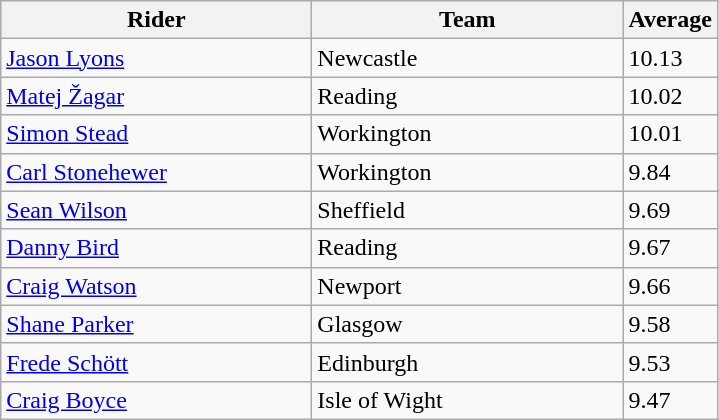<table class="wikitable" style="font-size: 100%">
<tr>
<th width=200>Rider</th>
<th width=200>Team</th>
<th width=40>Average</th>
</tr>
<tr>
<td align="left"> <a href='#'>Jason Lyons</a></td>
<td>Newcastle</td>
<td>10.13</td>
</tr>
<tr>
<td align="left"> <a href='#'>Matej Žagar</a></td>
<td>Reading</td>
<td>10.02</td>
</tr>
<tr>
<td align="left"> <a href='#'>Simon Stead</a></td>
<td>Workington</td>
<td>10.01</td>
</tr>
<tr>
<td align="left"> <a href='#'>Carl Stonehewer</a></td>
<td>Workington</td>
<td>9.84</td>
</tr>
<tr>
<td align="left"> <a href='#'>Sean Wilson</a></td>
<td>Sheffield</td>
<td>9.69</td>
</tr>
<tr>
<td align="left"> <a href='#'>Danny Bird</a></td>
<td>Reading</td>
<td>9.67</td>
</tr>
<tr>
<td align="left"> <a href='#'>Craig Watson</a></td>
<td>Newport</td>
<td>9.66</td>
</tr>
<tr>
<td align="left"> <a href='#'>Shane Parker</a></td>
<td>Glasgow</td>
<td>9.58</td>
</tr>
<tr>
<td align="left"> <a href='#'>Frede Schött</a></td>
<td>Edinburgh</td>
<td>9.53</td>
</tr>
<tr>
<td align="left"> <a href='#'>Craig Boyce</a></td>
<td>Isle of Wight</td>
<td>9.47</td>
</tr>
</table>
